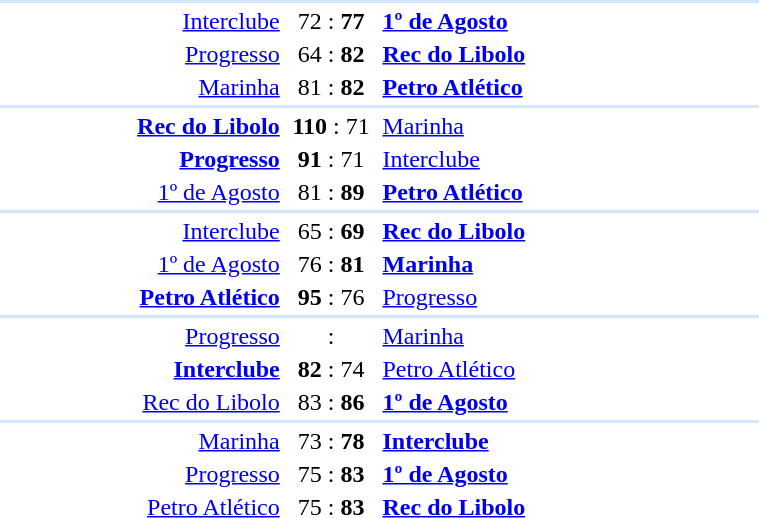<table style="text-align:center" width=510>
<tr>
<th width=30%></th>
<th width=10%></th>
<th width=30%></th>
<th width=10%></th>
</tr>
<tr align="left" bgcolor=#D0E7FF>
<td colspan=4></td>
</tr>
<tr>
<td align="right"><a href='#'>Interclube</a></td>
<td>72 : <strong>77</strong></td>
<td align=left><strong><a href='#'>1º de Agosto</a></strong></td>
</tr>
<tr>
<td align="right"><a href='#'>Progresso</a></td>
<td>64 : <strong>82</strong></td>
<td align=left><strong><a href='#'>Rec do Libolo</a></strong></td>
</tr>
<tr>
<td align="right"><a href='#'>Marinha</a></td>
<td>81 : <strong>82</strong></td>
<td align=left><strong><a href='#'>Petro Atlético</a></strong></td>
</tr>
<tr align="left" bgcolor=#D0E7FF>
<td colspan=4></td>
</tr>
<tr>
<td align="right"><strong><a href='#'>Rec do Libolo</a></strong></td>
<td><strong>110</strong> : 71</td>
<td align=left><a href='#'>Marinha</a></td>
</tr>
<tr>
<td align="right"><strong><a href='#'>Progresso</a></strong></td>
<td><strong>91</strong> : 71</td>
<td align=left><a href='#'>Interclube</a></td>
</tr>
<tr>
<td align="right"><a href='#'>1º de Agosto</a></td>
<td>81 : <strong>89</strong></td>
<td align=left><strong><a href='#'>Petro Atlético</a></strong></td>
</tr>
<tr align="left" bgcolor=#D0E7FF>
<td colspan=4></td>
</tr>
<tr>
<td align="right"><a href='#'>Interclube</a></td>
<td>65 : <strong>69</strong></td>
<td align=left><strong><a href='#'>Rec do Libolo</a></strong></td>
</tr>
<tr>
<td align="right"><a href='#'>1º de Agosto</a></td>
<td>76 : <strong>81</strong></td>
<td align=left><strong><a href='#'>Marinha</a></strong></td>
</tr>
<tr>
<td align="right"><strong><a href='#'>Petro Atlético</a></strong></td>
<td><strong>95</strong> : 76</td>
<td align=left><a href='#'>Progresso</a></td>
</tr>
<tr align="left" bgcolor=#D0E7FF>
<td colspan=4></td>
</tr>
<tr>
<td align="right"><a href='#'>Progresso</a></td>
<td>:</td>
<td align=left><a href='#'>Marinha</a></td>
</tr>
<tr>
<td align="right"><strong><a href='#'>Interclube</a></strong></td>
<td><strong>82</strong> : 74</td>
<td align=left><a href='#'>Petro Atlético</a></td>
</tr>
<tr>
<td align="right"><a href='#'>Rec do Libolo</a></td>
<td>83 : <strong>86</strong></td>
<td align=left><strong><a href='#'>1º de Agosto</a></strong></td>
</tr>
<tr align="left" bgcolor=#D0E7FF>
<td colspan=4></td>
</tr>
<tr>
<td align="right"><a href='#'>Marinha</a></td>
<td>73 : <strong>78</strong></td>
<td align=left><strong><a href='#'>Interclube</a></strong></td>
</tr>
<tr>
<td align="right"><a href='#'>Progresso</a></td>
<td>75 : <strong>83</strong></td>
<td align=left><strong><a href='#'>1º de Agosto</a></strong></td>
</tr>
<tr>
<td align="right"><a href='#'>Petro Atlético</a></td>
<td>75 : <strong>83</strong></td>
<td align=left><strong><a href='#'>Rec do Libolo</a></strong></td>
</tr>
</table>
